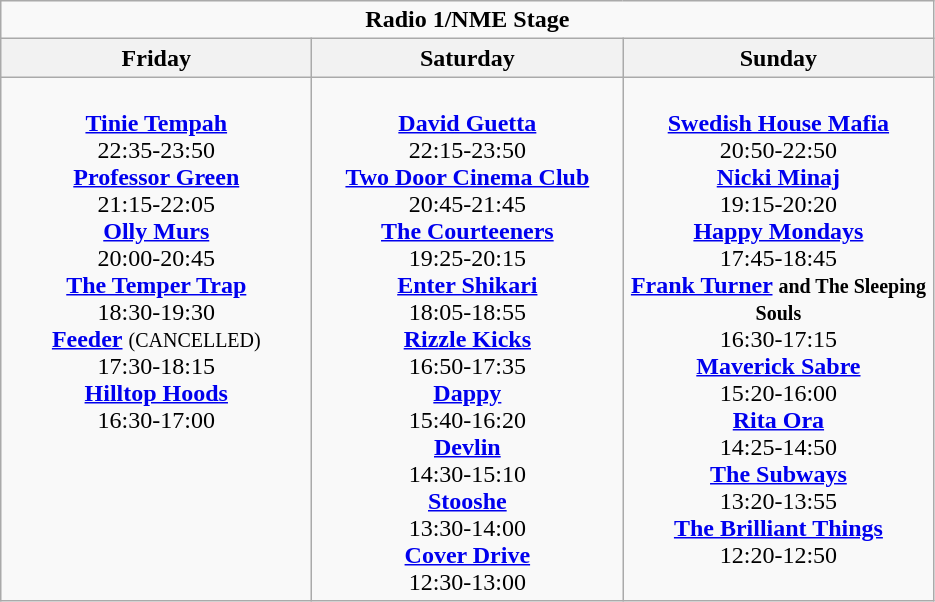<table class="wikitable">
<tr>
<td colspan="3" style="text-align:center;"><strong>Radio 1/NME Stage</strong></td>
</tr>
<tr>
<th>Friday</th>
<th>Saturday</th>
<th>Sunday</th>
</tr>
<tr>
<td style="text-align:center; vertical-align:top; width:200px;"><br><strong><a href='#'>Tinie Tempah</a></strong>
<br> 22:35-23:50
<br> <strong><a href='#'>Professor Green</a></strong>
<br> 21:15-22:05
<br> <strong><a href='#'>Olly Murs</a></strong>
<br> 20:00-20:45
<br> <strong><a href='#'>The Temper Trap</a></strong>
<br> 18:30-19:30
<br> <strong><a href='#'>Feeder</a></strong> <small>(CANCELLED)</small>
<br> 17:30-18:15
<br> <strong><a href='#'>Hilltop Hoods</a></strong>
<br> 16:30-17:00</td>
<td style="text-align:center; vertical-align:top; width:200px;"><br><strong><a href='#'>David Guetta</a></strong>
<br> 22:15-23:50
<br> <strong><a href='#'>Two Door Cinema Club</a></strong>
<br> 20:45-21:45
<br> <strong><a href='#'>The Courteeners</a></strong>
<br> 19:25-20:15
<br> <strong><a href='#'>Enter Shikari</a></strong>
<br> 18:05-18:55
<br> <strong><a href='#'>Rizzle Kicks</a></strong>
<br> 16:50-17:35
<br> <strong><a href='#'>Dappy</a></strong>
<br> 15:40-16:20
<br> <strong><a href='#'>Devlin</a></strong>
<br> 14:30-15:10
<br> <strong><a href='#'>Stooshe</a></strong>
<br> 13:30-14:00
<br> <strong><a href='#'>Cover Drive</a></strong>
<br> 12:30-13:00</td>
<td style="text-align:center; vertical-align:top; width:200px;"><br><strong><a href='#'>Swedish House Mafia</a></strong>
<br> 20:50-22:50
<br> <strong><a href='#'>Nicki Minaj</a></strong>
<br> 19:15-20:20
<br> <strong><a href='#'>Happy Mondays</a></strong>
<br> 17:45-18:45
<br> <strong><a href='#'>Frank Turner</a> <small>and The Sleeping Souls</small></strong>
<br> 16:30-17:15
<br> <strong><a href='#'>Maverick Sabre</a></strong>
<br> 15:20-16:00
<br> <strong><a href='#'>Rita Ora</a></strong>
<br> 14:25-14:50
<br> <strong><a href='#'>The Subways</a></strong>
<br> 13:20-13:55
<br> <strong><a href='#'>The Brilliant Things</a></strong>
<br> 12:20-12:50</td>
</tr>
</table>
